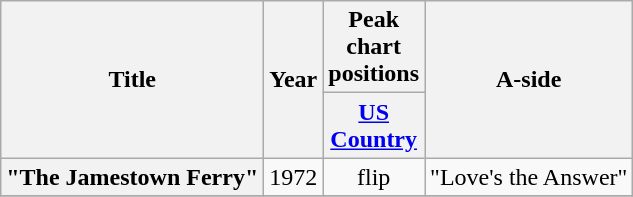<table class="wikitable plainrowheaders" style="text-align:center;">
<tr>
<th scope="col" rowspan = "2">Title</th>
<th scope="col" rowspan = "2">Year</th>
<th scope="col" colspan="1">Peak<br>chart<br>positions</th>
<th scope="col" rowspan = "2">A-side</th>
</tr>
<tr>
<th><a href='#'>US<br>Country</a><br></th>
</tr>
<tr>
<th scope = "row">"The Jamestown Ferry"</th>
<td>1972</td>
<td>flip</td>
<td>"Love's the Answer"</td>
</tr>
<tr>
</tr>
</table>
